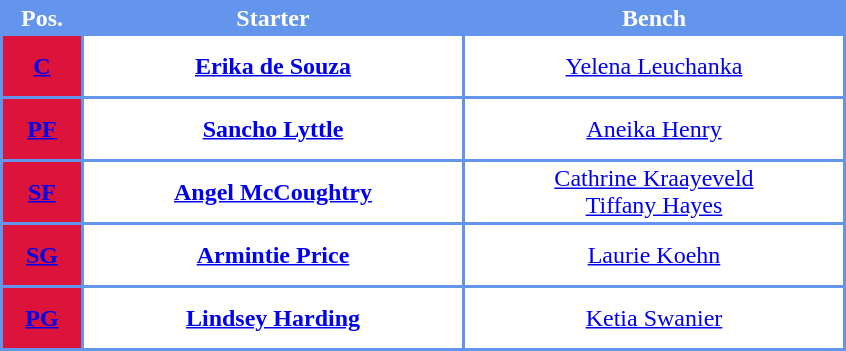<table style="text-align: center; background:#6495ED; color:white">
<tr>
<th width="50">Pos.</th>
<th width="250">Starter</th>
<th width="250">Bench</th>
</tr>
<tr style="height:40px; background:white; color:#FFCC00">
<th style="background:#dc143c"><a href='#'><span>C</span></a></th>
<td><strong><a href='#'>Erika de Souza</a></strong></td>
<td><a href='#'>Yelena Leuchanka</a></td>
</tr>
<tr style="height:40px; background:white; color:#FFCC00">
<th style="background:#dc143c"><a href='#'><span>PF</span></a></th>
<td><strong><a href='#'>Sancho Lyttle</a></strong></td>
<td><a href='#'>Aneika Henry</a></td>
</tr>
<tr style="height:40px; background:white; color:#FFCC00">
<th style="background:#dc143c"><a href='#'><span>SF</span></a></th>
<td><strong><a href='#'>Angel McCoughtry</a></strong></td>
<td><a href='#'>Cathrine Kraayeveld</a><br><a href='#'>Tiffany Hayes</a></td>
</tr>
<tr style="height:40px; background:white; color:#092C57">
<th style="background:#dc143c"><a href='#'><span>SG</span></a></th>
<td><strong><a href='#'>Armintie Price</a></strong></td>
<td><a href='#'>Laurie Koehn</a></td>
</tr>
<tr style="height:40px; background:white; color:#FFCC00">
<th style="background:#dc143c"><a href='#'><span>PG</span></a></th>
<td><strong><a href='#'>Lindsey Harding</a></strong></td>
<td><a href='#'>Ketia Swanier</a></td>
</tr>
</table>
